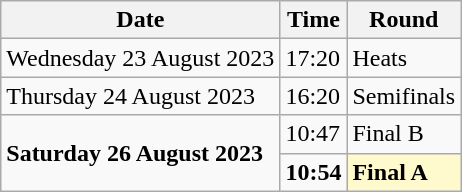<table class="wikitable">
<tr>
<th>Date</th>
<th>Time</th>
<th>Round</th>
</tr>
<tr>
<td>Wednesday 23 August 2023</td>
<td>17:20</td>
<td>Heats</td>
</tr>
<tr>
<td>Thursday 24 August 2023</td>
<td>16:20</td>
<td>Semifinals</td>
</tr>
<tr>
<td rowspan=2><strong>Saturday 26 August 2023</strong></td>
<td>10:47</td>
<td>Final B</td>
</tr>
<tr>
<td><strong>10:54</strong></td>
<td style=background:lemonchiffon><strong>Final A</strong></td>
</tr>
</table>
